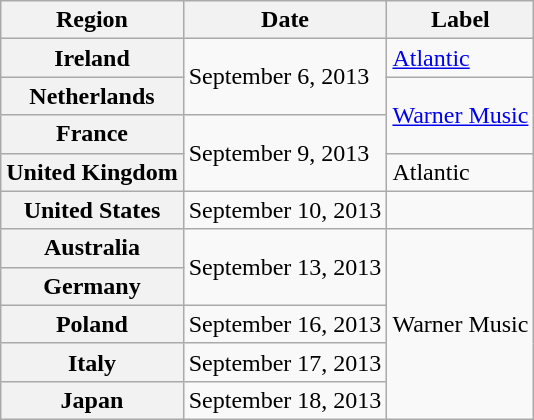<table class="wikitable plainrowheaders">
<tr>
<th scope="col">Region</th>
<th scope="col">Date</th>
<th scope="col">Label</th>
</tr>
<tr>
<th scope="row">Ireland</th>
<td rowspan="2">September 6, 2013</td>
<td><a href='#'>Atlantic</a></td>
</tr>
<tr>
<th scope="row">Netherlands</th>
<td rowspan="2"><a href='#'>Warner Music</a></td>
</tr>
<tr>
<th scope="row">France</th>
<td rowspan="2">September 9, 2013</td>
</tr>
<tr>
<th scope="row">United Kingdom</th>
<td>Atlantic</td>
</tr>
<tr>
<th scope="row">United States</th>
<td>September 10, 2013</td>
<td></td>
</tr>
<tr>
<th scope="row">Australia</th>
<td rowspan="2">September 13, 2013</td>
<td rowspan="5">Warner Music</td>
</tr>
<tr>
<th scope="row">Germany</th>
</tr>
<tr>
<th scope="row">Poland</th>
<td>September 16, 2013</td>
</tr>
<tr>
<th scope="row">Italy</th>
<td>September 17, 2013</td>
</tr>
<tr>
<th scope="row">Japan</th>
<td>September 18, 2013</td>
</tr>
</table>
